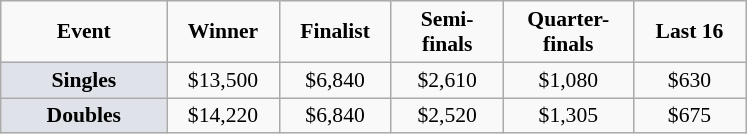<table class="wikitable" style="font-size:90%; text-align:center">
<tr>
<td width="104px"><strong>Event</strong></td>
<td width="68px"><strong>Winner</strong></td>
<td width="68px"><strong>Finalist</strong></td>
<td width="68px"><strong>Semi-finals</strong></td>
<td width="80px"><strong>Quarter-finals</strong></td>
<td width="68px"><strong>Last 16</strong></td>
</tr>
<tr>
<td bgcolor="#dfe2e9"><strong>Singles</strong></td>
<td>$13,500</td>
<td>$6,840</td>
<td>$2,610</td>
<td>$1,080</td>
<td>$630</td>
</tr>
<tr>
<td bgcolor="#dfe2e9"><strong>Doubles</strong></td>
<td>$14,220</td>
<td>$6,840</td>
<td>$2,520</td>
<td>$1,305</td>
<td>$675</td>
</tr>
</table>
